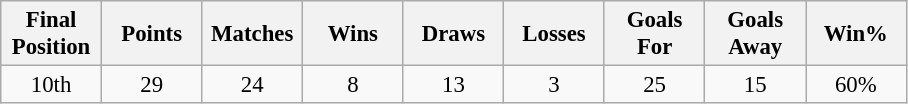<table class="wikitable" style="font-size: 95%; text-align: center;">
<tr>
<th width=60>Final Position</th>
<th width=60>Points</th>
<th width=60>Matches</th>
<th width=60>Wins</th>
<th width=60>Draws</th>
<th width=60>Losses</th>
<th width=60>Goals For</th>
<th width=60>Goals Away</th>
<th width=60>Win%</th>
</tr>
<tr>
<td>10th</td>
<td>29</td>
<td>24</td>
<td>8</td>
<td>13</td>
<td>3</td>
<td>25</td>
<td>15</td>
<td>60%</td>
</tr>
</table>
